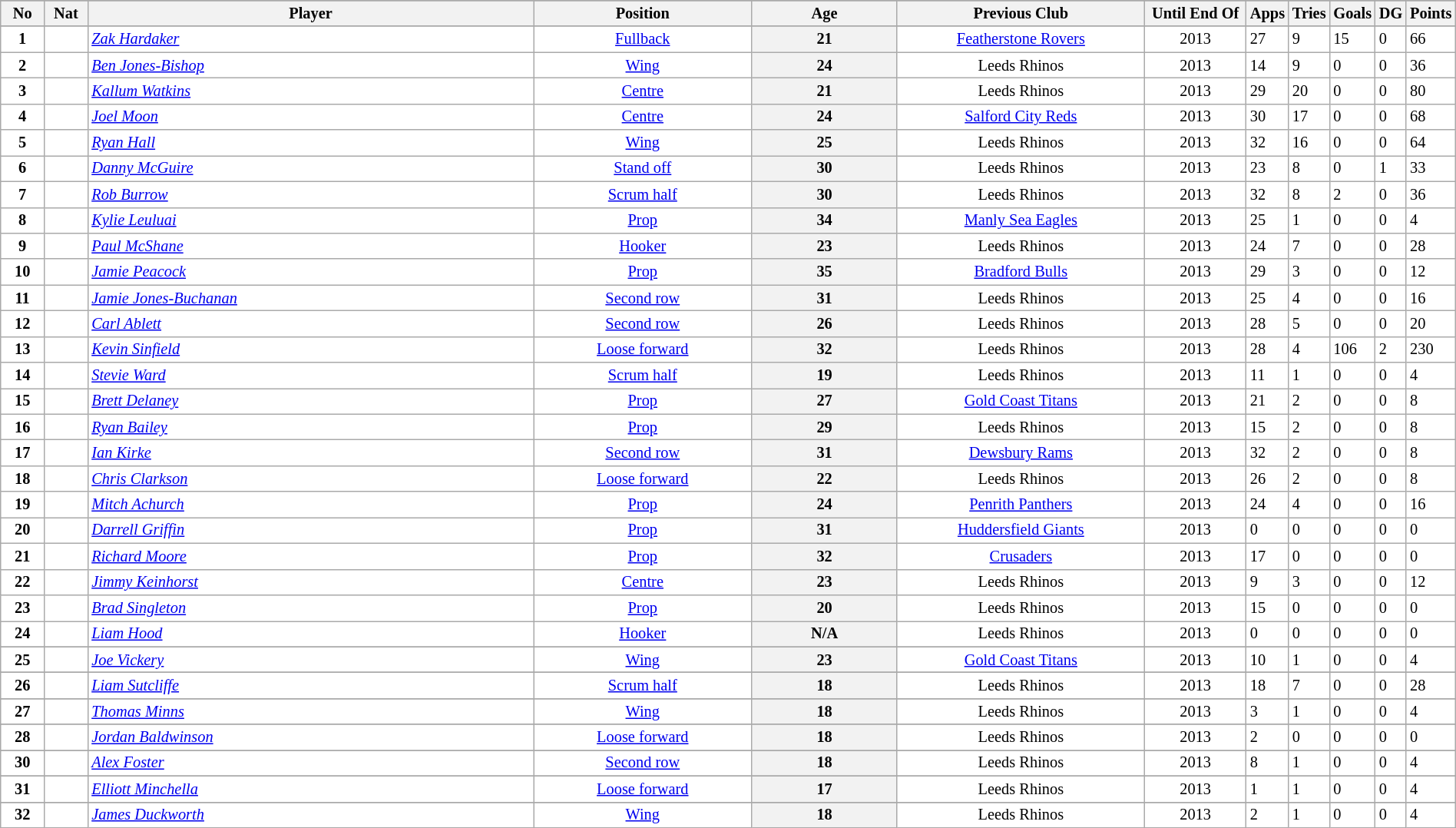<table class="wikitable sortable" width="100%" style="font-size:85%">
<tr bgcolor="#efefef">
</tr>
<tr bgcolor="#efefef">
<th width=3%>No</th>
<th width=3%>Nat</th>
<th !width=47%>Player</th>
<th width=15%>Position</th>
<th width=1%>Age</th>
<th width=17%>Previous Club</th>
<th width=7%>Until End Of</th>
<th width="20">Apps</th>
<th width="20">Tries</th>
<th width="20">Goals</th>
<th width="20">DG</th>
<th width="20">Points</th>
</tr>
<tr bgcolor=#FFFFFF>
</tr>
<tr bgcolor=#FFFFFF>
<td align=center><strong>1</strong></td>
<td align=center></td>
<td><em><a href='#'>Zak Hardaker</a></em></td>
<td align=center><a href='#'>Fullback</a></td>
<th width=10%>21</th>
<td align=center><a href='#'>Featherstone Rovers</a></td>
<td align=center>2013</td>
<td align=centre>27</td>
<td align=centre>9</td>
<td align=centre>15</td>
<td align=centre>0</td>
<td align=centre>66</td>
</tr>
<tr bgcolor=#FFFFFF>
<td align=center><strong>2</strong></td>
<td align=center></td>
<td><em><a href='#'>Ben Jones-Bishop</a></em></td>
<td align=center><a href='#'>Wing</a></td>
<th width=10%>24</th>
<td align=center>Leeds Rhinos</td>
<td align=center>2013</td>
<td align=centre>14</td>
<td align=centre>9</td>
<td align=centre>0</td>
<td align=centre>0</td>
<td align=centre>36</td>
</tr>
<tr bgcolor=#FFFFFF>
<td align=center><strong>3</strong></td>
<td align=center></td>
<td><em><a href='#'>Kallum Watkins</a></em></td>
<td align=center><a href='#'>Centre</a></td>
<th width=10%>21</th>
<td align=center>Leeds Rhinos</td>
<td align=center>2013</td>
<td align=centre>29</td>
<td align=centre>20</td>
<td align=centre>0</td>
<td align=centre>0</td>
<td align=centre>80</td>
</tr>
<tr bgcolor=#FFFFFF>
<td align=center><strong>4</strong></td>
<td align=center></td>
<td><em><a href='#'>Joel Moon</a></em></td>
<td align=center><a href='#'>Centre</a></td>
<th width=10%>24</th>
<td align=center><a href='#'>Salford City Reds</a></td>
<td align=center>2013</td>
<td align=centre>30</td>
<td align=centre>17</td>
<td align=centre>0</td>
<td align=centre>0</td>
<td align=centre>68</td>
</tr>
<tr bgcolor=#FFFFFF>
<td align=center><strong>5</strong></td>
<td align=center></td>
<td><em><a href='#'>Ryan Hall</a></em></td>
<td align=center><a href='#'>Wing</a></td>
<th width=10%>25</th>
<td align=center>Leeds Rhinos</td>
<td align=center>2013</td>
<td align=centre>32</td>
<td align=centre>16</td>
<td align=centre>0</td>
<td align=centre>0</td>
<td align=centre>64</td>
</tr>
<tr bgcolor=#FFFFFF>
<td align=center><strong>6</strong></td>
<td align=center></td>
<td><em><a href='#'>Danny McGuire</a></em></td>
<td align=center><a href='#'>Stand off</a></td>
<th width=10%>30</th>
<td align=center>Leeds Rhinos</td>
<td align=center>2013</td>
<td align=centre>23</td>
<td align=centre>8</td>
<td align=centre>0</td>
<td align=centre>1</td>
<td align=centre>33</td>
</tr>
<tr bgcolor=#FFFFFF>
<td align=center><strong>7</strong></td>
<td align=center></td>
<td><em><a href='#'>Rob Burrow</a></em></td>
<td align=center><a href='#'>Scrum half</a></td>
<th width=10%>30</th>
<td align=center>Leeds Rhinos</td>
<td align=center>2013</td>
<td align=centre>32</td>
<td align=centre>8</td>
<td align=centre>2</td>
<td align=centre>0</td>
<td align=centre>36</td>
</tr>
<tr bgcolor=#FFFFFF>
<td align=center><strong>8</strong></td>
<td align=center></td>
<td><em><a href='#'>Kylie Leuluai</a></em></td>
<td align=center><a href='#'>Prop</a></td>
<th width=10%>34</th>
<td align=center><a href='#'>Manly Sea Eagles</a></td>
<td align=center>2013</td>
<td align=centre>25</td>
<td align=centre>1</td>
<td align=centre>0</td>
<td align=centre>0</td>
<td align=centre>4</td>
</tr>
<tr bgcolor=#FFFFFF>
<td align=center><strong>9</strong></td>
<td align=center></td>
<td><em><a href='#'>Paul McShane</a></em></td>
<td align=center><a href='#'>Hooker</a></td>
<th width=10%>23</th>
<td align=center>Leeds Rhinos</td>
<td align=center>2013</td>
<td align=centre>24</td>
<td align=centre>7</td>
<td align=centre>0</td>
<td align=centre>0</td>
<td align=centre>28</td>
</tr>
<tr bgcolor=#FFFFFF>
<td align=center><strong>10</strong></td>
<td align=center></td>
<td><em><a href='#'>Jamie Peacock</a></em></td>
<td align=center><a href='#'>Prop</a></td>
<th width=10%>35</th>
<td align=center><a href='#'>Bradford Bulls</a></td>
<td align=center>2013</td>
<td align=centre>29</td>
<td align=centre>3</td>
<td align=centre>0</td>
<td align=centre>0</td>
<td align=centre>12</td>
</tr>
<tr bgcolor=#FFFFFF>
<td align=center><strong>11</strong></td>
<td align=center></td>
<td><em><a href='#'>Jamie Jones-Buchanan</a></em></td>
<td align=center><a href='#'>Second row</a></td>
<th width=10%>31</th>
<td align=center>Leeds Rhinos</td>
<td align=center>2013</td>
<td align=centre>25</td>
<td align=centre>4</td>
<td align=centre>0</td>
<td align=centre>0</td>
<td align=centre>16</td>
</tr>
<tr bgcolor=#FFFFFF>
<td align=center><strong>12</strong></td>
<td align=center></td>
<td><em><a href='#'>Carl Ablett</a></em></td>
<td align=center><a href='#'>Second row</a></td>
<th width=10%>26</th>
<td align=center>Leeds Rhinos</td>
<td align=center>2013</td>
<td align=centre>28</td>
<td align=centre>5</td>
<td align=centre>0</td>
<td align=centre>0</td>
<td align=centre>20</td>
</tr>
<tr bgcolor=#FFFFFF>
<td align=center><strong>13</strong></td>
<td align=center></td>
<td><em><a href='#'>Kevin Sinfield</a></em></td>
<td align=center><a href='#'>Loose forward</a></td>
<th width=10%>32</th>
<td align=center>Leeds Rhinos</td>
<td align=center>2013</td>
<td align=centre>28</td>
<td align=centre>4</td>
<td align=centre>106</td>
<td align=centre>2</td>
<td align=centre>230</td>
</tr>
<tr bgcolor=#FFFFFF>
<td align=center><strong>14</strong></td>
<td align=center></td>
<td><em><a href='#'>Stevie Ward</a></em></td>
<td align=center><a href='#'>Scrum half</a></td>
<th width=10%>19</th>
<td align=center>Leeds Rhinos</td>
<td align=center>2013</td>
<td align=centre>11</td>
<td align=centre>1</td>
<td align=centre>0</td>
<td align=centre>0</td>
<td align=centre>4</td>
</tr>
<tr bgcolor=#FFFFFF>
<td align=center><strong>15</strong></td>
<td align=center></td>
<td><em><a href='#'>Brett Delaney</a></em></td>
<td align=center><a href='#'>Prop</a></td>
<th width=10%>27</th>
<td align=center><a href='#'>Gold Coast Titans</a></td>
<td align=center>2013</td>
<td align=centre>21</td>
<td align=centre>2</td>
<td align=centre>0</td>
<td align=centre>0</td>
<td align=centre>8</td>
</tr>
<tr bgcolor=#FFFFFF>
<td align=center><strong>16</strong></td>
<td align=center></td>
<td><em><a href='#'>Ryan Bailey</a></em></td>
<td align=center><a href='#'>Prop</a></td>
<th width=10%>29</th>
<td align=center>Leeds Rhinos</td>
<td align=center>2013</td>
<td align=centre>15</td>
<td align=centre>2</td>
<td align=centre>0</td>
<td align=centre>0</td>
<td align=centre>8</td>
</tr>
<tr bgcolor=#FFFFFF>
<td align=center><strong>17</strong></td>
<td align=center></td>
<td><em><a href='#'>Ian Kirke</a></em></td>
<td align=center><a href='#'>Second row</a></td>
<th width=10%>31</th>
<td align=center><a href='#'>Dewsbury Rams</a></td>
<td align=center>2013</td>
<td align=centre>32</td>
<td align=centre>2</td>
<td align=centre>0</td>
<td align=centre>0</td>
<td align=centre>8</td>
</tr>
<tr bgcolor=#FFFFFF>
<td align=center><strong>18</strong></td>
<td align=center></td>
<td><em><a href='#'>Chris Clarkson</a></em></td>
<td align=center><a href='#'>Loose forward</a></td>
<th width=10%>22</th>
<td align=center>Leeds Rhinos</td>
<td align=center>2013</td>
<td align=centre>26</td>
<td align=centre>2</td>
<td align=centre>0</td>
<td align=centre>0</td>
<td align=centre>8</td>
</tr>
<tr bgcolor=#FFFFFF>
<td align=center><strong>19</strong></td>
<td align=center></td>
<td><em><a href='#'>Mitch Achurch</a></em></td>
<td align=center><a href='#'>Prop</a></td>
<th width=10%>24</th>
<td align=center><a href='#'>Penrith Panthers</a></td>
<td align=center>2013</td>
<td align=centre>24</td>
<td align=centre>4</td>
<td align=centre>0</td>
<td align=centre>0</td>
<td align=centre>16</td>
</tr>
<tr bgcolor=#FFFFFF>
<td align=center><strong>20</strong></td>
<td align=center></td>
<td><em><a href='#'>Darrell Griffin</a></em></td>
<td align=center><a href='#'>Prop</a></td>
<th width=10%>31</th>
<td align=center><a href='#'>Huddersfield Giants</a></td>
<td align=center>2013</td>
<td align=centre>0</td>
<td align=centre>0</td>
<td align=centre>0</td>
<td align=centre>0</td>
<td align=centre>0</td>
</tr>
<tr bgcolor=#FFFFFF>
<td align=center><strong>21</strong></td>
<td align=center></td>
<td><em><a href='#'>Richard Moore</a></em></td>
<td align=center><a href='#'>Prop</a></td>
<th width=10%>32</th>
<td align=center><a href='#'>Crusaders</a></td>
<td align=center>2013</td>
<td align=centre>17</td>
<td align=centre>0</td>
<td align=centre>0</td>
<td align=centre>0</td>
<td align=centre>0</td>
</tr>
<tr bgcolor=#FFFFFF>
<td align=center><strong>22</strong></td>
<td align=center></td>
<td><em><a href='#'>Jimmy Keinhorst</a></em></td>
<td align=center><a href='#'>Centre</a></td>
<th width=10%>23</th>
<td align=center>Leeds Rhinos</td>
<td align=center>2013</td>
<td align=centre>9</td>
<td align=centre>3</td>
<td align=centre>0</td>
<td align=centre>0</td>
<td align=centre>12</td>
</tr>
<tr bgcolor=#FFFFFF>
<td align=center><strong>23</strong></td>
<td align=center></td>
<td><em><a href='#'>Brad Singleton</a></em></td>
<td align=center><a href='#'>Prop</a></td>
<th width=10%>20</th>
<td align=center>Leeds Rhinos</td>
<td align=center>2013</td>
<td align=centre>15</td>
<td align=centre>0</td>
<td align=centre>0</td>
<td align=centre>0</td>
<td align=centre>0</td>
</tr>
<tr bgcolor=#FFFFFF>
<td align=center><strong>24</strong></td>
<td align=center></td>
<td><em><a href='#'>Liam Hood</a></em></td>
<td align=center><a href='#'>Hooker</a></td>
<th width=10%>N/A</th>
<td align=center>Leeds Rhinos</td>
<td align=center>2013</td>
<td align=centre>0</td>
<td align=centre>0</td>
<td align=centre>0</td>
<td align=centre>0</td>
<td align=centre>0</td>
</tr>
<tr>
</tr>
<tr bgcolor=#FFFFFF>
<td align=center><strong>25</strong></td>
<td align=center></td>
<td><em><a href='#'>Joe Vickery</a></em></td>
<td align=center><a href='#'>Wing</a></td>
<th width=10%>23</th>
<td align=center><a href='#'>Gold Coast Titans</a></td>
<td align=center>2013</td>
<td align=centre>10</td>
<td align=centre>1</td>
<td align=centre>0</td>
<td align=centre>0</td>
<td align=centre>4</td>
</tr>
<tr>
</tr>
<tr bgcolor=#FFFFFF>
<td align=center><strong>26</strong></td>
<td align=center></td>
<td><em><a href='#'>Liam Sutcliffe</a></em></td>
<td align=center><a href='#'>Scrum half</a></td>
<th width=10%>18</th>
<td align=center>Leeds Rhinos</td>
<td align=center>2013</td>
<td align=centre>18</td>
<td align=centre>7</td>
<td align=centre>0</td>
<td align=centre>0</td>
<td align=centre>28</td>
</tr>
<tr>
</tr>
<tr bgcolor=#FFFFFF>
<td align=center><strong>27</strong></td>
<td align=center></td>
<td><em><a href='#'>Thomas Minns</a></em></td>
<td align=center><a href='#'>Wing</a></td>
<th width=10%>18</th>
<td align=center>Leeds Rhinos</td>
<td align=center>2013</td>
<td align=centre>3</td>
<td align=centre>1</td>
<td align=centre>0</td>
<td align=centre>0</td>
<td align=centre>4</td>
</tr>
<tr>
</tr>
<tr bgcolor=#FFFFFF>
<td align=center><strong>28</strong></td>
<td align=center></td>
<td><em><a href='#'>Jordan Baldwinson</a></em></td>
<td align=center><a href='#'>Loose forward</a></td>
<th width=10%>18</th>
<td align=center>Leeds Rhinos</td>
<td align=center>2013</td>
<td align=centre>2</td>
<td align=centre>0</td>
<td align=centre>0</td>
<td align=centre>0</td>
<td align=centre>0</td>
</tr>
<tr>
</tr>
<tr bgcolor=#FFFFFF>
<td align=center><strong>30</strong></td>
<td align=center></td>
<td><em><a href='#'>Alex Foster</a></em></td>
<td align=center><a href='#'>Second row</a></td>
<th width=10%>18</th>
<td align=center>Leeds Rhinos</td>
<td align=center>2013</td>
<td align=centre>8</td>
<td align=centre>1</td>
<td align=centre>0</td>
<td align=centre>0</td>
<td align=centre>4</td>
</tr>
<tr>
</tr>
<tr bgcolor=#FFFFFF>
<td align=center><strong>31</strong></td>
<td align=center></td>
<td><em><a href='#'>Elliott Minchella</a></em></td>
<td align=center><a href='#'>Loose forward</a></td>
<th width=10%>17</th>
<td align=center>Leeds Rhinos</td>
<td align=center>2013</td>
<td align=centre>1</td>
<td align=centre>1</td>
<td align=centre>0</td>
<td align=centre>0</td>
<td align=centre>4</td>
</tr>
<tr>
</tr>
<tr bgcolor=#FFFFFF>
<td align=center><strong>32</strong></td>
<td align=center></td>
<td><em><a href='#'>James Duckworth</a></em></td>
<td align=center><a href='#'>Wing</a></td>
<th width=10%>18</th>
<td align=center>Leeds Rhinos</td>
<td align=center>2013</td>
<td align=centre>2</td>
<td align=centre>1</td>
<td align=centre>0</td>
<td align=centre>0</td>
<td align=centre>4</td>
</tr>
</table>
